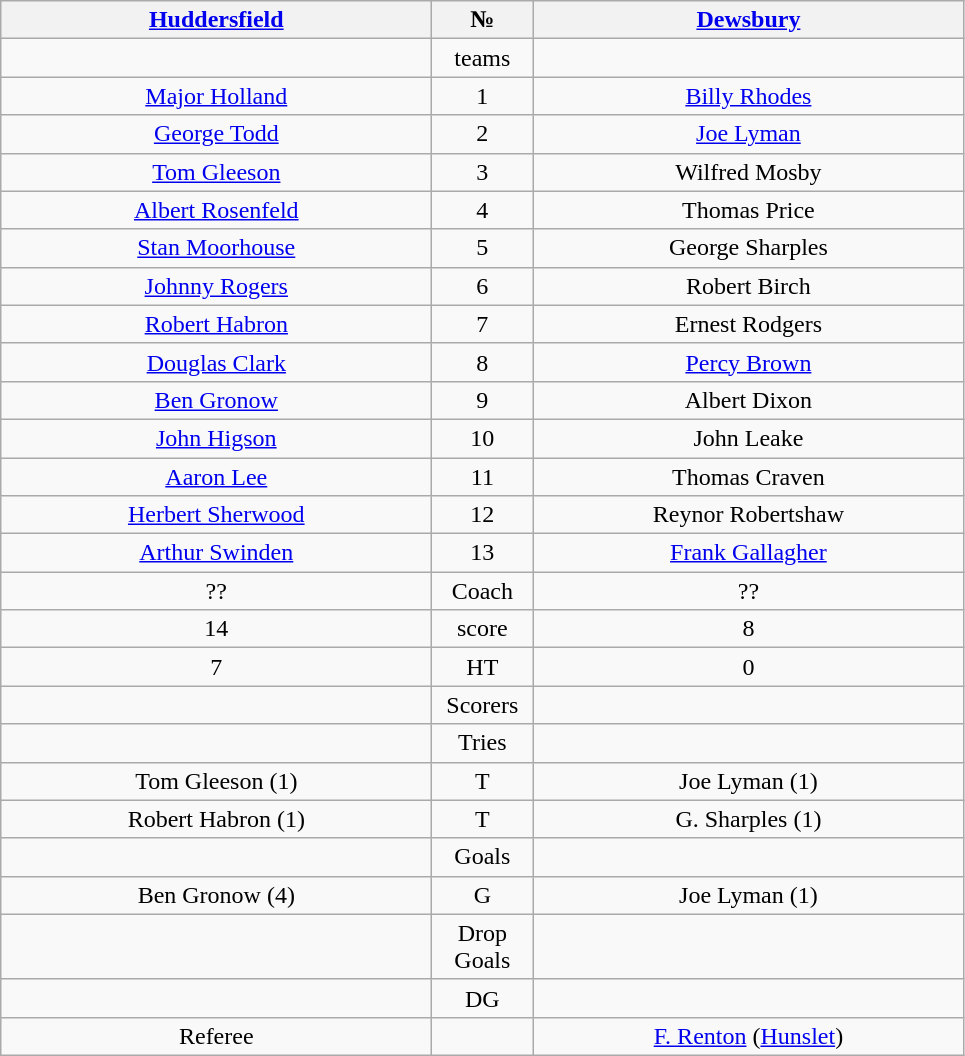<table class="wikitable" style="text-align:center;">
<tr>
<th width=280 abbr=winner><a href='#'>Huddersfield</a></th>
<th width=60 abbr="Number">№</th>
<th width=280 abbr=runner-up><a href='#'>Dewsbury</a></th>
</tr>
<tr>
<td></td>
<td>teams</td>
<td></td>
</tr>
<tr>
<td><a href='#'>Major Holland</a></td>
<td>1</td>
<td><a href='#'>Billy Rhodes</a></td>
</tr>
<tr>
<td><a href='#'>George Todd</a></td>
<td>2</td>
<td><a href='#'>Joe Lyman</a></td>
</tr>
<tr>
<td><a href='#'>Tom Gleeson</a></td>
<td>3</td>
<td>Wilfred Mosby</td>
</tr>
<tr>
<td><a href='#'>Albert Rosenfeld</a></td>
<td>4</td>
<td>Thomas Price</td>
</tr>
<tr>
<td><a href='#'>Stan Moorhouse</a></td>
<td>5</td>
<td>George Sharples</td>
</tr>
<tr>
<td><a href='#'>Johnny Rogers</a></td>
<td>6</td>
<td>Robert Birch</td>
</tr>
<tr>
<td><a href='#'>Robert Habron</a></td>
<td>7</td>
<td>Ernest Rodgers</td>
</tr>
<tr>
<td><a href='#'>Douglas Clark</a></td>
<td>8</td>
<td><a href='#'>Percy Brown</a></td>
</tr>
<tr>
<td><a href='#'>Ben Gronow</a></td>
<td>9</td>
<td>Albert Dixon</td>
</tr>
<tr>
<td><a href='#'>John Higson</a></td>
<td>10</td>
<td>John Leake</td>
</tr>
<tr>
<td><a href='#'>Aaron Lee</a></td>
<td>11</td>
<td>Thomas Craven</td>
</tr>
<tr>
<td><a href='#'>Herbert Sherwood</a></td>
<td>12</td>
<td>Reynor Robertshaw</td>
</tr>
<tr>
<td><a href='#'>Arthur Swinden</a></td>
<td>13</td>
<td><a href='#'>Frank Gallagher</a></td>
</tr>
<tr>
<td>??</td>
<td>Coach</td>
<td>??</td>
</tr>
<tr>
<td>14</td>
<td>score</td>
<td>8</td>
</tr>
<tr>
<td>7</td>
<td>HT</td>
<td>0</td>
</tr>
<tr>
<td></td>
<td>Scorers</td>
<td></td>
</tr>
<tr>
<td></td>
<td>Tries</td>
<td></td>
</tr>
<tr>
<td>Tom Gleeson (1)</td>
<td>T</td>
<td>Joe Lyman (1)</td>
</tr>
<tr>
<td>Robert Habron (1)</td>
<td>T</td>
<td>G. Sharples (1)</td>
</tr>
<tr>
<td></td>
<td>Goals</td>
<td></td>
</tr>
<tr>
<td>Ben Gronow (4)</td>
<td>G</td>
<td>Joe Lyman (1)</td>
</tr>
<tr>
<td></td>
<td>Drop Goals</td>
<td></td>
</tr>
<tr>
<td></td>
<td>DG</td>
<td></td>
</tr>
<tr>
<td>Referee</td>
<td></td>
<td><a href='#'>F. Renton</a> (<a href='#'>Hunslet</a>)</td>
</tr>
</table>
